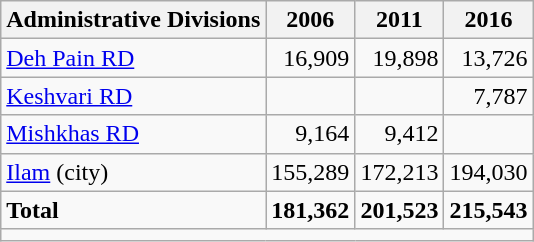<table class="wikitable">
<tr>
<th>Administrative Divisions</th>
<th>2006</th>
<th>2011</th>
<th>2016</th>
</tr>
<tr>
<td><a href='#'>Deh Pain RD</a></td>
<td style="text-align: right;">16,909</td>
<td style="text-align: right;">19,898</td>
<td style="text-align: right;">13,726</td>
</tr>
<tr>
<td><a href='#'>Keshvari RD</a></td>
<td style="text-align: right;"></td>
<td style="text-align: right;"></td>
<td style="text-align: right;">7,787</td>
</tr>
<tr>
<td><a href='#'>Mishkhas RD</a></td>
<td style="text-align: right;">9,164</td>
<td style="text-align: right;">9,412</td>
<td style="text-align: right;"></td>
</tr>
<tr>
<td><a href='#'>Ilam</a> (city)</td>
<td style="text-align: right;">155,289</td>
<td style="text-align: right;">172,213</td>
<td style="text-align: right;">194,030</td>
</tr>
<tr>
<td><strong>Total</strong></td>
<td style="text-align: right;"><strong>181,362</strong></td>
<td style="text-align: right;"><strong>201,523</strong></td>
<td style="text-align: right;"><strong>215,543</strong></td>
</tr>
<tr>
<td colspan=4></td>
</tr>
</table>
